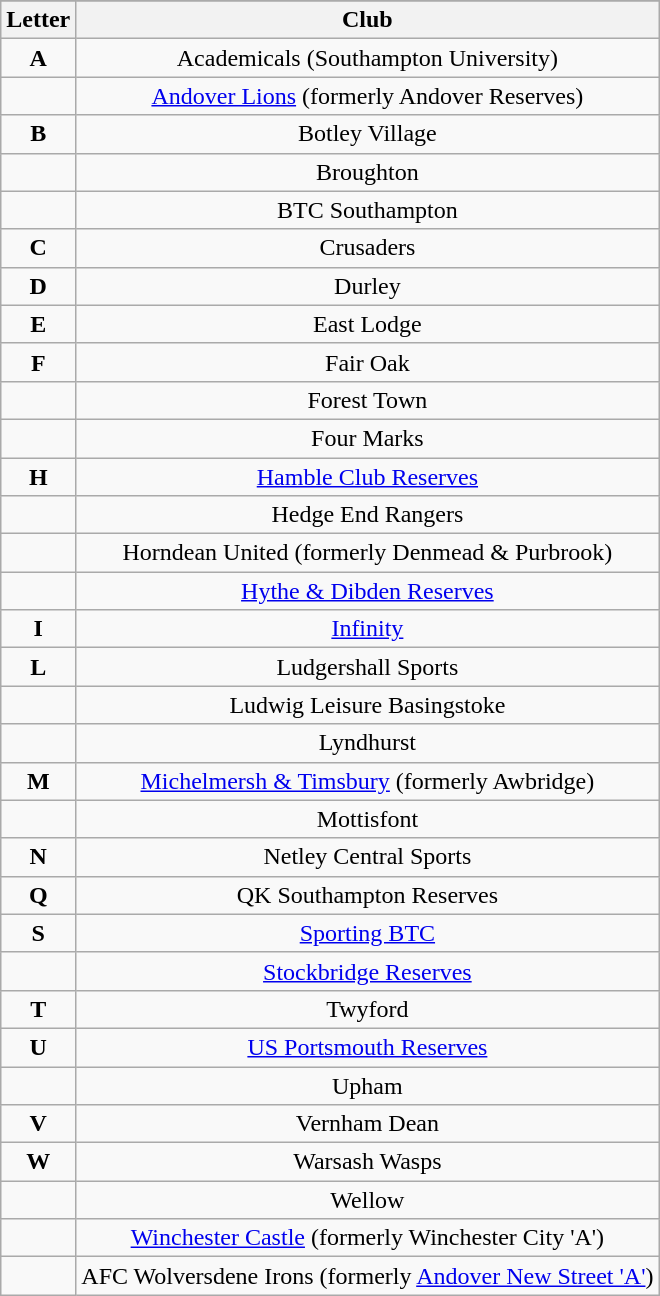<table class="wikitable collapsible collapsed" style=text-align:center>
<tr>
</tr>
<tr>
<th>Letter</th>
<th>Club</th>
</tr>
<tr>
<td><strong>A</strong></td>
<td>Academicals (Southampton University)</td>
</tr>
<tr>
<td></td>
<td><a href='#'>Andover Lions</a> (formerly Andover Reserves)</td>
</tr>
<tr>
<td><strong>B</strong></td>
<td>Botley Village</td>
</tr>
<tr>
<td></td>
<td>Broughton</td>
</tr>
<tr>
<td></td>
<td>BTC Southampton</td>
</tr>
<tr>
<td><strong>C</strong></td>
<td>Crusaders</td>
</tr>
<tr>
<td><strong>D</strong></td>
<td>Durley</td>
</tr>
<tr>
<td><strong>E</strong></td>
<td>East Lodge</td>
</tr>
<tr>
<td><strong>F</strong></td>
<td>Fair Oak</td>
</tr>
<tr>
<td></td>
<td>Forest Town</td>
</tr>
<tr>
<td></td>
<td>Four Marks</td>
</tr>
<tr>
<td><strong>H</strong></td>
<td><a href='#'>Hamble Club Reserves</a></td>
</tr>
<tr>
<td></td>
<td>Hedge End Rangers</td>
</tr>
<tr>
<td></td>
<td>Horndean United (formerly Denmead & Purbrook)</td>
</tr>
<tr>
<td></td>
<td><a href='#'>Hythe & Dibden Reserves</a></td>
</tr>
<tr>
<td><strong>I</strong></td>
<td><a href='#'>Infinity</a></td>
</tr>
<tr>
<td><strong>L</strong></td>
<td>Ludgershall Sports</td>
</tr>
<tr>
<td></td>
<td>Ludwig Leisure Basingstoke</td>
</tr>
<tr>
<td></td>
<td>Lyndhurst</td>
</tr>
<tr>
<td><strong>M</strong></td>
<td><a href='#'>Michelmersh & Timsbury</a> (formerly Awbridge)</td>
</tr>
<tr>
<td></td>
<td>Mottisfont</td>
</tr>
<tr>
<td><strong>N</strong></td>
<td>Netley Central Sports</td>
</tr>
<tr>
<td><strong>Q</strong></td>
<td>QK Southampton Reserves</td>
</tr>
<tr>
<td><strong>S</strong></td>
<td><a href='#'>Sporting BTC</a></td>
</tr>
<tr>
<td></td>
<td><a href='#'>Stockbridge Reserves</a></td>
</tr>
<tr>
<td><strong>T</strong></td>
<td>Twyford</td>
</tr>
<tr>
<td><strong>U</strong></td>
<td><a href='#'>US Portsmouth Reserves</a></td>
</tr>
<tr>
<td></td>
<td>Upham</td>
</tr>
<tr>
<td><strong>V</strong></td>
<td>Vernham Dean</td>
</tr>
<tr>
<td><strong>W</strong></td>
<td>Warsash Wasps</td>
</tr>
<tr>
<td></td>
<td>Wellow</td>
</tr>
<tr>
<td></td>
<td><a href='#'>Winchester Castle</a> (formerly Winchester City 'A')</td>
</tr>
<tr>
<td></td>
<td>AFC Wolversdene Irons (formerly <a href='#'>Andover New Street 'A'</a>)</td>
</tr>
</table>
